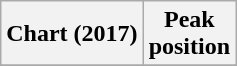<table class="wikitable sortable plainrowheaders" style="text-align:center">
<tr>
<th scope="col">Chart (2017)</th>
<th scope="col">Peak<br> position</th>
</tr>
<tr>
</tr>
</table>
